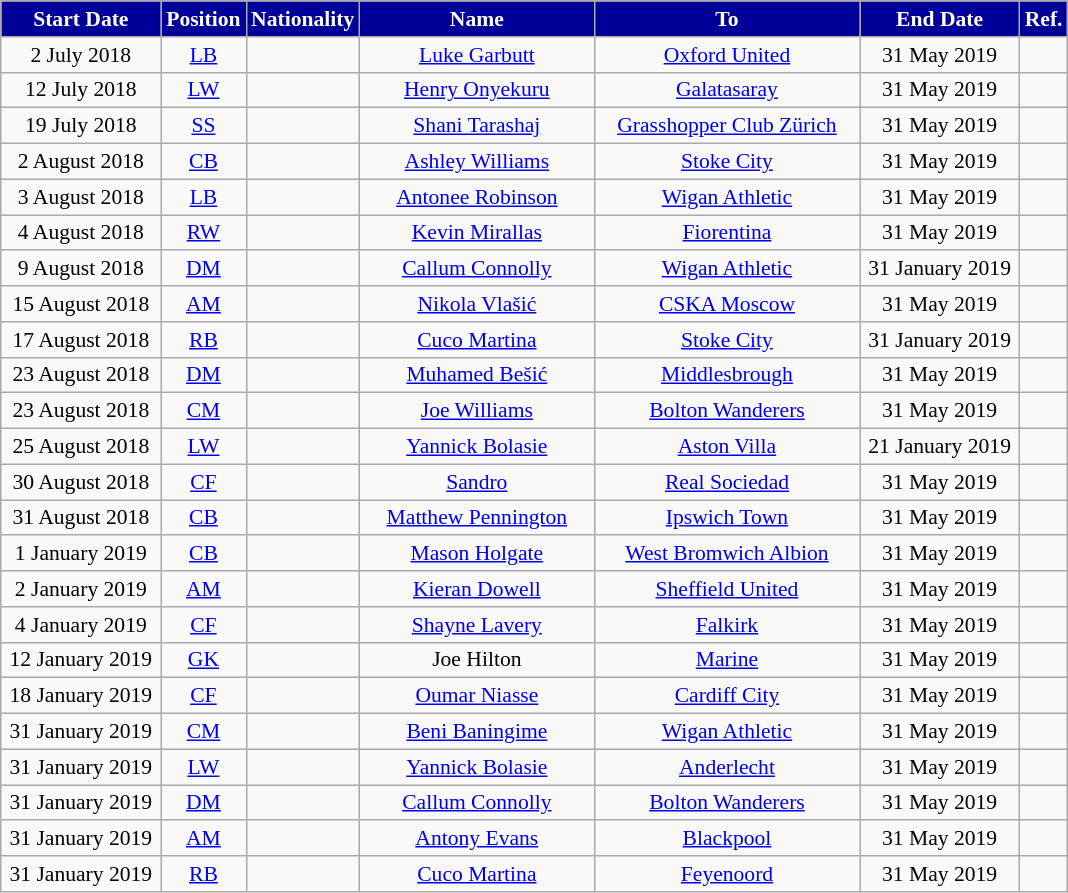<table class="wikitable" style="text-align:center; font-size:90%; ">
<tr>
<th style="background:#009; color:white; width:100px;">Start Date</th>
<th style="background:#009; color:white; width:50px;">Position</th>
<th style="background:#009; color:white; width:50px;">Nationality</th>
<th style="background:#009; color:white; width:150px;">Name</th>
<th style="background:#009; color:white; width:170px;">To</th>
<th style="background:#009; color:white; width:100px;">End Date</th>
<th style="background:#009; color:white; width:25px;">Ref.</th>
</tr>
<tr>
<td>2 July 2018</td>
<td><a href='#'>LB</a></td>
<td></td>
<td><a href='#'>Luke Garbutt</a></td>
<td> <a href='#'>Oxford United</a></td>
<td>31 May 2019</td>
<td></td>
</tr>
<tr>
<td>12 July 2018</td>
<td><a href='#'>LW</a></td>
<td></td>
<td><a href='#'>Henry Onyekuru</a></td>
<td> <a href='#'>Galatasaray</a></td>
<td>31 May 2019</td>
<td></td>
</tr>
<tr>
<td>19 July 2018</td>
<td><a href='#'>SS</a></td>
<td></td>
<td><a href='#'>Shani Tarashaj</a></td>
<td> <a href='#'>Grasshopper Club Zürich</a></td>
<td>31 May 2019</td>
<td></td>
</tr>
<tr>
<td>2 August 2018</td>
<td><a href='#'>CB</a></td>
<td></td>
<td><a href='#'>Ashley Williams</a></td>
<td> <a href='#'>Stoke City</a></td>
<td>31 May 2019</td>
<td></td>
</tr>
<tr>
<td>3 August 2018</td>
<td><a href='#'>LB</a></td>
<td></td>
<td><a href='#'>Antonee Robinson</a></td>
<td> <a href='#'>Wigan Athletic</a></td>
<td>31 May 2019</td>
<td></td>
</tr>
<tr>
<td>4 August 2018</td>
<td><a href='#'>RW</a></td>
<td></td>
<td><a href='#'>Kevin Mirallas</a></td>
<td> <a href='#'>Fiorentina</a></td>
<td>31 May 2019</td>
<td></td>
</tr>
<tr>
<td>9 August 2018</td>
<td><a href='#'>DM</a></td>
<td></td>
<td><a href='#'>Callum Connolly</a></td>
<td> <a href='#'>Wigan Athletic</a></td>
<td>31 January 2019</td>
<td></td>
</tr>
<tr>
<td>15 August 2018</td>
<td><a href='#'>AM</a></td>
<td></td>
<td><a href='#'>Nikola Vlašić</a></td>
<td> <a href='#'>CSKA Moscow</a></td>
<td>31 May 2019</td>
<td></td>
</tr>
<tr>
<td>17 August 2018</td>
<td><a href='#'>RB</a></td>
<td></td>
<td><a href='#'>Cuco Martina</a></td>
<td> <a href='#'>Stoke City</a></td>
<td>31 January 2019</td>
<td></td>
</tr>
<tr>
<td>23 August 2018</td>
<td><a href='#'>DM</a></td>
<td></td>
<td><a href='#'>Muhamed Bešić</a></td>
<td> <a href='#'>Middlesbrough</a></td>
<td>31 May 2019</td>
<td></td>
</tr>
<tr>
<td>23 August 2018</td>
<td><a href='#'>CM</a></td>
<td></td>
<td><a href='#'>Joe Williams</a></td>
<td> <a href='#'>Bolton Wanderers</a></td>
<td>31 May 2019</td>
<td></td>
</tr>
<tr>
<td>25 August 2018</td>
<td><a href='#'>LW</a></td>
<td></td>
<td><a href='#'>Yannick Bolasie</a></td>
<td> <a href='#'>Aston Villa</a></td>
<td>21 January 2019</td>
<td></td>
</tr>
<tr>
<td>30 August 2018</td>
<td><a href='#'>CF</a></td>
<td></td>
<td><a href='#'>Sandro</a></td>
<td> <a href='#'>Real Sociedad</a></td>
<td>31 May 2019</td>
<td></td>
</tr>
<tr>
<td>31 August 2018</td>
<td><a href='#'>CB</a></td>
<td></td>
<td><a href='#'>Matthew Pennington</a></td>
<td> <a href='#'>Ipswich Town</a></td>
<td>31 May 2019</td>
<td></td>
</tr>
<tr>
<td>1 January 2019</td>
<td><a href='#'>CB</a></td>
<td></td>
<td><a href='#'>Mason Holgate</a></td>
<td> <a href='#'>West Bromwich Albion</a></td>
<td>31 May 2019</td>
<td></td>
</tr>
<tr>
<td>2 January 2019</td>
<td><a href='#'>AM</a></td>
<td></td>
<td><a href='#'>Kieran Dowell</a></td>
<td> <a href='#'>Sheffield United</a></td>
<td>31 May 2019</td>
<td></td>
</tr>
<tr>
<td>4 January 2019</td>
<td><a href='#'>CF</a></td>
<td></td>
<td><a href='#'>Shayne Lavery</a></td>
<td> <a href='#'>Falkirk</a></td>
<td>31 May 2019</td>
<td></td>
</tr>
<tr>
<td>12 January 2019</td>
<td><a href='#'>GK</a></td>
<td></td>
<td>Joe Hilton</td>
<td> <a href='#'>Marine</a></td>
<td>31 May 2019</td>
<td></td>
</tr>
<tr>
<td>18 January 2019</td>
<td><a href='#'>CF</a></td>
<td></td>
<td><a href='#'>Oumar Niasse</a></td>
<td> <a href='#'>Cardiff City</a></td>
<td>31 May 2019</td>
<td></td>
</tr>
<tr>
<td>31 January 2019</td>
<td><a href='#'>CM</a></td>
<td></td>
<td><a href='#'>Beni Baningime</a></td>
<td> <a href='#'>Wigan Athletic</a></td>
<td>31 May 2019</td>
<td></td>
</tr>
<tr>
<td>31 January 2019</td>
<td><a href='#'>LW</a></td>
<td></td>
<td><a href='#'>Yannick Bolasie</a></td>
<td> <a href='#'>Anderlecht</a></td>
<td>31 May 2019</td>
<td></td>
</tr>
<tr>
<td>31 January 2019</td>
<td><a href='#'>DM</a></td>
<td></td>
<td><a href='#'>Callum Connolly</a></td>
<td> <a href='#'>Bolton Wanderers</a></td>
<td>31 May 2019</td>
<td></td>
</tr>
<tr>
<td>31 January 2019</td>
<td><a href='#'>AM</a></td>
<td></td>
<td><a href='#'>Antony Evans</a></td>
<td> <a href='#'>Blackpool</a></td>
<td>31 May 2019</td>
<td></td>
</tr>
<tr>
<td>31 January 2019</td>
<td><a href='#'>RB</a></td>
<td></td>
<td><a href='#'>Cuco Martina</a></td>
<td> <a href='#'>Feyenoord</a></td>
<td>31 May 2019</td>
<td></td>
</tr>
</table>
